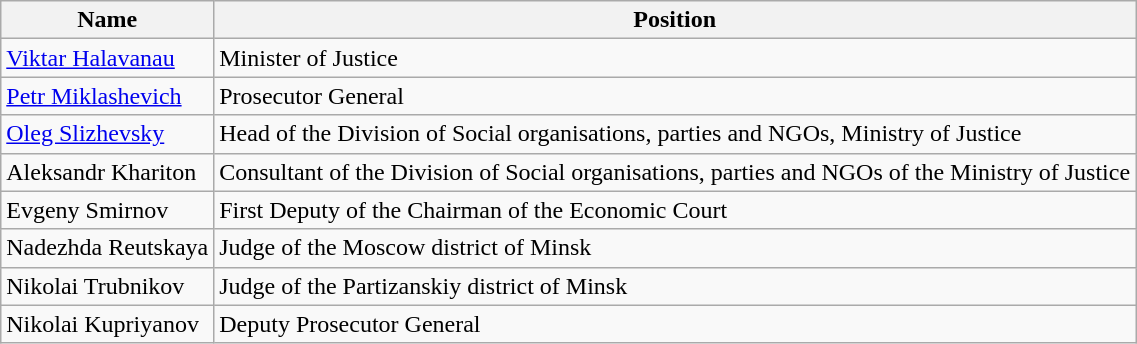<table class="wikitable">
<tr>
<th>Name</th>
<th>Position</th>
</tr>
<tr>
<td><a href='#'>Viktar Halavanau</a></td>
<td>Minister of Justice</td>
</tr>
<tr>
<td><a href='#'>Petr Miklashevich</a></td>
<td>Prosecutor General</td>
</tr>
<tr>
<td><a href='#'>Oleg Slizhevsky</a></td>
<td>Head of the Division of Social organisations, parties and NGOs, Ministry of Justice</td>
</tr>
<tr>
<td>Aleksandr Khariton</td>
<td>Consultant of the Division of Social organisations, parties and NGOs of the Ministry of Justice</td>
</tr>
<tr>
<td>Evgeny Smirnov</td>
<td>First Deputy of the Chairman of the Economic Court</td>
</tr>
<tr>
<td>Nadezhda Reutskaya</td>
<td>Judge of the Moscow district of Minsk</td>
</tr>
<tr>
<td>Nikolai Trubnikov</td>
<td>Judge of the Partizanskiy district of Minsk</td>
</tr>
<tr>
<td>Nikolai Kupriyanov</td>
<td>Deputy Prosecutor General</td>
</tr>
</table>
